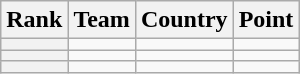<table class="wikitable sortable">
<tr>
<th>Rank</th>
<th>Team</th>
<th>Country</th>
<th>Point</th>
</tr>
<tr>
<th></th>
<td></td>
<td></td>
<td></td>
</tr>
<tr>
<th></th>
<td></td>
<td></td>
<td></td>
</tr>
<tr>
<th></th>
<td></td>
<td></td>
<td></td>
</tr>
</table>
